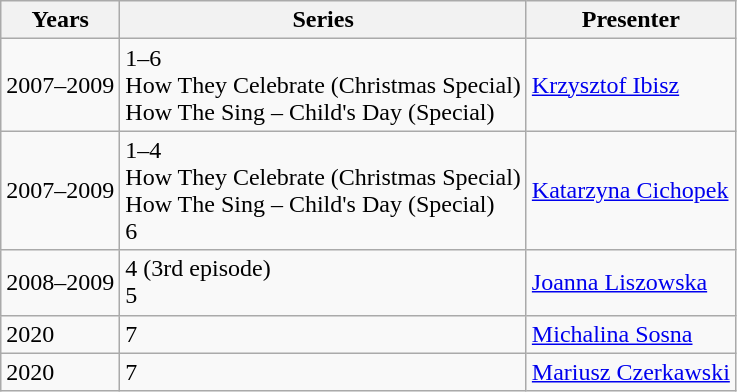<table class="wikitable" border="1">
<tr>
<th>Years</th>
<th>Series</th>
<th>Presenter</th>
</tr>
<tr>
<td>2007–2009</td>
<td>1–6 <br> How They Celebrate (Christmas Special) <br> How The Sing – Child's Day (Special)</td>
<td><a href='#'>Krzysztof Ibisz</a></td>
</tr>
<tr>
<td>2007–2009</td>
<td>1–4 <br> How They Celebrate (Christmas Special) <br> How The Sing – Child's Day (Special) <br> 6</td>
<td><a href='#'>Katarzyna Cichopek</a></td>
</tr>
<tr>
<td>2008–2009</td>
<td>4 (3rd episode) <br> 5</td>
<td><a href='#'>Joanna Liszowska</a></td>
</tr>
<tr>
<td>2020</td>
<td>7</td>
<td><a href='#'>Michalina Sosna</a></td>
</tr>
<tr>
<td>2020</td>
<td>7</td>
<td><a href='#'>Mariusz Czerkawski</a></td>
</tr>
</table>
